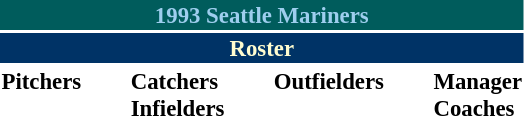<table class="toccolours" style="font-size: 95%;">
<tr>
<th colspan="10" style="background-color: #005c5c; color:#9ECEEE; text-align: center;">1993 Seattle Mariners</th>
</tr>
<tr>
<td colspan="10" style="background-color: #003366; color: #FFFDD0; text-align: center;"><strong>Roster</strong></td>
</tr>
<tr>
<td valign="top"><strong>Pitchers</strong><br>





















</td>
<td width="25px"></td>
<td valign="top"><strong>Catchers</strong><br>


<strong>Infielders</strong>










</td>
<td width="25px"></td>
<td valign="top"><strong>Outfielders</strong><br>









</td>
<td width="25px"></td>
<td valign="top"><strong>Manager</strong><br>
<strong>Coaches</strong>





</td>
</tr>
</table>
